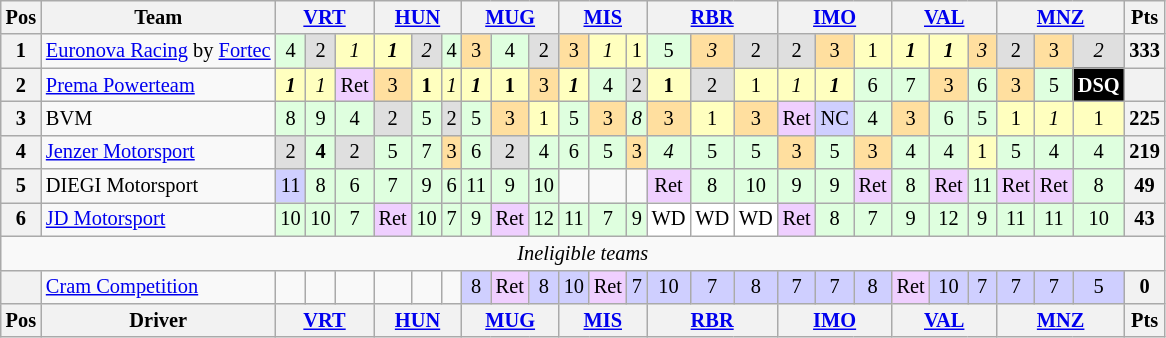<table class="wikitable" style="font-size: 85%; text-align:center">
<tr valign="top">
<th valign="middle">Pos</th>
<th valign="middle">Team</th>
<th colspan=3><a href='#'>VRT</a><br></th>
<th colspan=3><a href='#'>HUN</a><br></th>
<th colspan=3><a href='#'>MUG</a><br></th>
<th colspan=3><a href='#'>MIS</a><br></th>
<th colspan=3><a href='#'>RBR</a><br></th>
<th colspan=3><a href='#'>IMO</a><br></th>
<th colspan=3><a href='#'>VAL</a><br></th>
<th colspan=3><a href='#'>MNZ</a><br></th>
<th valign="middle">Pts</th>
</tr>
<tr>
<th>1</th>
<td align=left nowrap> <a href='#'>Euronova Racing</a> by <a href='#'>Fortec</a></td>
<td style="background:#dfffdf;">4</td>
<td style="background:#dfdfdf;">2</td>
<td style="background:#ffffbf;"><em>1</em></td>
<td style="background:#ffffbf;"><strong><em>1</em></strong></td>
<td style="background:#dfdfdf;"><em>2</em></td>
<td style="background:#dfffdf;">4</td>
<td style="background:#ffdf9f;">3</td>
<td style="background:#dfffdf;">4</td>
<td style="background:#dfdfdf;">2</td>
<td style="background:#ffdf9f;">3</td>
<td style="background:#ffffbf;"><em>1</em></td>
<td style="background:#ffffbf;">1</td>
<td style="background:#dfffdf;">5</td>
<td style="background:#ffdf9f;"><em>3</em></td>
<td style="background:#dfdfdf;">2</td>
<td style="background:#dfdfdf;">2</td>
<td style="background:#ffdf9f;">3</td>
<td style="background:#ffffbf;">1</td>
<td style="background:#ffffbf;"><strong><em>1</em></strong></td>
<td style="background:#ffffbf;"><strong><em>1</em></strong></td>
<td style="background:#ffdf9f;"><em>3</em></td>
<td style="background:#dfdfdf;">2</td>
<td style="background:#ffdf9f;">3</td>
<td style="background:#dfdfdf;"><em>2</em></td>
<th>333</th>
</tr>
<tr>
<th>2</th>
<td align=left> <a href='#'>Prema Powerteam</a></td>
<td style="background:#ffffbf;"><strong><em>1</em></strong></td>
<td style="background:#ffffbf;"><em>1</em></td>
<td style="background:#efcfff;">Ret</td>
<td style="background:#ffdf9f;">3</td>
<td style="background:#ffffbf;"><strong>1</strong></td>
<td style="background:#ffffbf;"><em>1</em></td>
<td style="background:#ffffbf;"><strong><em>1</em></strong></td>
<td style="background:#ffffbf;"><strong>1</strong></td>
<td style="background:#ffdf9f;">3</td>
<td style="background:#ffffbf;"><strong><em>1</em></strong></td>
<td style="background:#dfffdf;">4</td>
<td style="background:#dfdfdf;">2</td>
<td style="background:#ffffbf;"><strong>1</strong></td>
<td style="background:#dfdfdf;">2</td>
<td style="background:#ffffbf;">1</td>
<td style="background:#ffffbf;"><em>1</em></td>
<td style="background:#ffffbf;"><strong><em>1</em></strong></td>
<td style="background:#dfffdf;">6</td>
<td style="background:#dfffdf;">7</td>
<td style="background:#ffdf9f;">3</td>
<td style="background:#dfffdf;">6</td>
<td style="background:#ffdf9f;">3</td>
<td style="background:#dfffdf;">5</td>
<td style="background:black; color:white;"><strong>DSQ</strong></td>
<th></th>
</tr>
<tr>
<th>3</th>
<td align=left> BVM</td>
<td style="background:#dfffdf;">8</td>
<td style="background:#dfffdf;">9</td>
<td style="background:#dfffdf;">4</td>
<td style="background:#dfdfdf;">2</td>
<td style="background:#dfffdf;">5</td>
<td style="background:#dfdfdf;">2</td>
<td style="background:#dfffdf;">5</td>
<td style="background:#ffdf9f;">3</td>
<td style="background:#ffffbf;">1</td>
<td style="background:#dfffdf;">5</td>
<td style="background:#ffdf9f;">3</td>
<td style="background:#dfffdf;"><em>8</em></td>
<td style="background:#ffdf9f;">3</td>
<td style="background:#ffffbf;">1</td>
<td style="background:#ffdf9f;">3</td>
<td style="background:#efcfff;">Ret</td>
<td style="background:#cfcfff;">NC</td>
<td style="background:#dfffdf;">4</td>
<td style="background:#ffdf9f;">3</td>
<td style="background:#dfffdf;">6</td>
<td style="background:#dfffdf;">5</td>
<td style="background:#ffffbf;">1</td>
<td style="background:#ffffbf;"><em>1</em></td>
<td style="background:#ffffbf;">1</td>
<th>225</th>
</tr>
<tr>
<th>4</th>
<td align=left> <a href='#'>Jenzer Motorsport</a></td>
<td style="background:#dfdfdf;">2</td>
<td style="background:#dfffdf;"><strong>4</strong></td>
<td style="background:#dfdfdf;">2</td>
<td style="background:#dfffdf;">5</td>
<td style="background:#dfffdf;">7</td>
<td style="background:#ffdf9f;">3</td>
<td style="background:#dfffdf;">6</td>
<td style="background:#dfdfdf;">2</td>
<td style="background:#dfffdf;">4</td>
<td style="background:#dfffdf;">6</td>
<td style="background:#dfffdf;">5</td>
<td style="background:#ffdf9f;">3</td>
<td style="background:#dfffdf;"><em>4</em></td>
<td style="background:#dfffdf;">5</td>
<td style="background:#dfffdf;">5</td>
<td style="background:#ffdf9f;">3</td>
<td style="background:#dfffdf;">5</td>
<td style="background:#ffdf9f;">3</td>
<td style="background:#dfffdf;">4</td>
<td style="background:#dfffdf;">4</td>
<td style="background:#ffffbf;">1</td>
<td style="background:#dfffdf;">5</td>
<td style="background:#dfffdf;">4</td>
<td style="background:#dfffdf;">4</td>
<th>219</th>
</tr>
<tr>
<th>5</th>
<td align=left> DIEGI Motorsport</td>
<td style="background:#cfcfff;">11</td>
<td style="background:#dfffdf;">8</td>
<td style="background:#dfffdf;">6</td>
<td style="background:#dfffdf;">7</td>
<td style="background:#dfffdf;">9</td>
<td style="background:#dfffdf;">6</td>
<td style="background:#dfffdf;">11</td>
<td style="background:#dfffdf;">9</td>
<td style="background:#dfffdf;">10</td>
<td></td>
<td></td>
<td></td>
<td style="background:#efcfff;">Ret</td>
<td style="background:#dfffdf;">8</td>
<td style="background:#dfffdf;">10</td>
<td style="background:#dfffdf;">9</td>
<td style="background:#dfffdf;">9</td>
<td style="background:#efcfff;">Ret</td>
<td style="background:#dfffdf;">8</td>
<td style="background:#efcfff;">Ret</td>
<td style="background:#dfffdf;">11</td>
<td style="background:#efcfff;">Ret</td>
<td style="background:#efcfff;">Ret</td>
<td style="background:#dfffdf;">8</td>
<th>49</th>
</tr>
<tr>
<th>6</th>
<td align=left> <a href='#'>JD Motorsport</a></td>
<td style="background:#dfffdf;">10</td>
<td style="background:#dfffdf;">10</td>
<td style="background:#dfffdf;">7</td>
<td style="background:#efcfff;">Ret</td>
<td style="background:#dfffdf;">10</td>
<td style="background:#dfffdf;">7</td>
<td style="background:#dfffdf;">9</td>
<td style="background:#efcfff;">Ret</td>
<td style="background:#dfffdf;">12</td>
<td style="background:#dfffdf;">11</td>
<td style="background:#dfffdf;">7</td>
<td style="background:#dfffdf;">9</td>
<td style="background:#ffffff;">WD</td>
<td style="background:#ffffff;">WD</td>
<td style="background:#ffffff;">WD</td>
<td style="background:#efcfff;">Ret</td>
<td style="background:#dfffdf;">8</td>
<td style="background:#dfffdf;">7</td>
<td style="background:#dfffdf;">9</td>
<td style="background:#dfffdf;">12</td>
<td style="background:#dfffdf;">9</td>
<td style="background:#dfffdf;">11</td>
<td style="background:#dfffdf;">11</td>
<td style="background:#dfffdf;">10</td>
<th>43</th>
</tr>
<tr>
<td colspan=27 align=center><em>Ineligible teams</em></td>
</tr>
<tr>
<th></th>
<td align=left> <a href='#'>Cram Competition</a></td>
<td></td>
<td></td>
<td></td>
<td></td>
<td></td>
<td></td>
<td style="background:#cfcfff;">8</td>
<td style="background:#efcfff;">Ret</td>
<td style="background:#cfcfff;">8</td>
<td style="background:#cfcfff;">10</td>
<td style="background:#efcfff;">Ret</td>
<td style="background:#cfcfff;">7</td>
<td style="background:#cfcfff;">10</td>
<td style="background:#cfcfff;">7</td>
<td style="background:#cfcfff;">8</td>
<td style="background:#cfcfff;">7</td>
<td style="background:#cfcfff;">7</td>
<td style="background:#cfcfff;">8</td>
<td style="background:#efcfff;">Ret</td>
<td style="background:#cfcfff;">10</td>
<td style="background:#cfcfff;">7</td>
<td style="background:#cfcfff;">7</td>
<td style="background:#cfcfff;">7</td>
<td style="background:#cfcfff;">5</td>
<th>0</th>
</tr>
<tr valign="top">
<th valign="middle">Pos</th>
<th valign="middle">Driver</th>
<th colspan=3><a href='#'>VRT</a><br></th>
<th colspan=3><a href='#'>HUN</a><br></th>
<th colspan=3><a href='#'>MUG</a><br></th>
<th colspan=3><a href='#'>MIS</a><br></th>
<th colspan=3><a href='#'>RBR</a><br></th>
<th colspan=3><a href='#'>IMO</a><br></th>
<th colspan=3><a href='#'>VAL</a><br></th>
<th colspan=3><a href='#'>MNZ</a><br></th>
<th valign="middle">Pts</th>
</tr>
</table>
